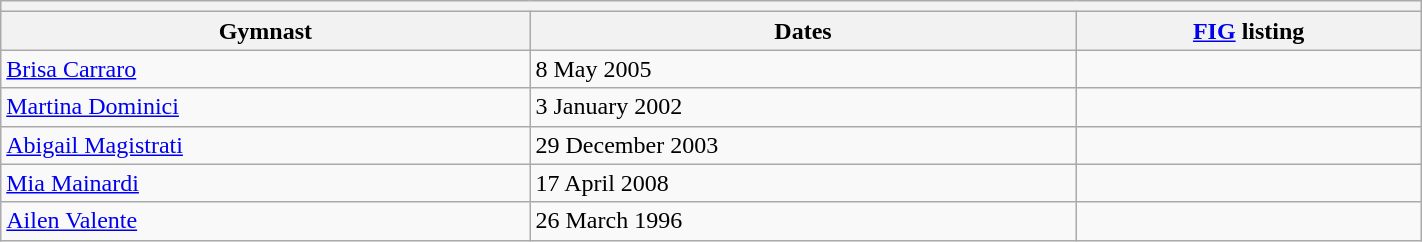<table class="wikitable mw-collapsible mw-collapsed" width="75%">
<tr>
<th colspan="3"></th>
</tr>
<tr>
<th>Gymnast</th>
<th>Dates</th>
<th><a href='#'>FIG</a> listing</th>
</tr>
<tr>
<td><a href='#'>Brisa Carraro</a></td>
<td>8 May 2005</td>
<td></td>
</tr>
<tr>
<td><a href='#'>Martina Dominici</a></td>
<td>3 January 2002</td>
<td></td>
</tr>
<tr>
<td><a href='#'>Abigail Magistrati</a></td>
<td>29 December 2003</td>
<td></td>
</tr>
<tr>
<td><a href='#'>Mia Mainardi</a></td>
<td>17 April 2008</td>
<td></td>
</tr>
<tr>
<td><a href='#'>Ailen Valente</a></td>
<td>26 March 1996</td>
<td></td>
</tr>
</table>
